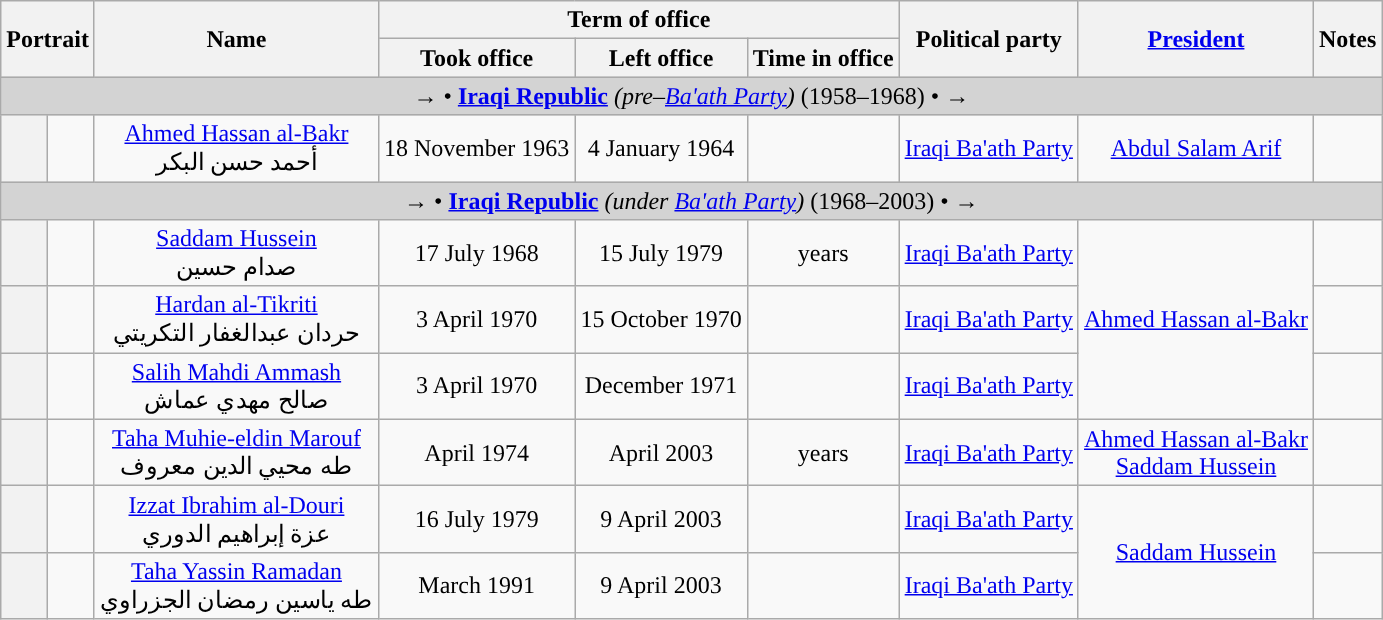<table class="wikitable" style="text-align:center">
<tr>
<th colspan="2" rowspan="2">Portrait</th>
<th rowspan="2">Name<br></th>
<th colspan="3">Term of office</th>
<th rowspan="2">Political party</th>
<th rowspan="2"><a href='#'>President</a></th>
<th rowspan="2">Notes</th>
</tr>
<tr>
<th>Took office</th>
<th>Left office</th>
<th>Time in office</th>
</tr>
<tr>
<td colspan="9" bgcolor="lightgrey"> →  • <strong><a href='#'>Iraqi Republic</a></strong> <em>(pre–<a href='#'>Ba'ath Party</a>)</em> (1958–1968) •  → </td>
</tr>
<tr>
<th style="background-color:"></th>
<td></td>
<td><a href='#'>Ahmed Hassan al-Bakr</a><br>أحمد حسن البكر<br></td>
<td>18 November 1963</td>
<td>4 January 1964</td>
<td></td>
<td><a href='#'>Iraqi Ba'ath Party</a><br></td>
<td><a href='#'>Abdul Salam Arif</a></td>
<td></td>
</tr>
<tr>
<td colspan="9" bgcolor="lightgrey"> →  • <strong><a href='#'>Iraqi Republic</a></strong> <em>(under <a href='#'>Ba'ath Party</a>)</em> (1968–2003) •  → </td>
</tr>
<tr>
<th style="background-color:"></th>
<td></td>
<td><a href='#'>Saddam Hussein</a><br>صدام حسين<br></td>
<td>17 July 1968</td>
<td>15 July 1979</td>
<td> years</td>
<td><a href='#'>Iraqi Ba'ath Party</a><br></td>
<td rowspan="3"><a href='#'>Ahmed Hassan al-Bakr</a></td>
<td></td>
</tr>
<tr>
<th style="background-color:"></th>
<td></td>
<td><a href='#'>Hardan al-Tikriti</a><br>حردان عبدالغفار التكريتي<br></td>
<td>3 April 1970</td>
<td>15 October 1970</td>
<td></td>
<td><a href='#'>Iraqi Ba'ath Party</a><br></td>
<td></td>
</tr>
<tr>
<th style="background-color:"></th>
<td></td>
<td><a href='#'>Salih Mahdi Ammash</a><br>صالح مهدي عماش<br></td>
<td>3 April 1970</td>
<td>December 1971</td>
<td></td>
<td><a href='#'>Iraqi Ba'ath Party</a><br></td>
<td></td>
</tr>
<tr>
<th style="background-color:"></th>
<td></td>
<td><a href='#'>Taha Muhie-eldin Marouf</a><br>طه محيي الدين معروف<br></td>
<td>April 1974</td>
<td>April 2003</td>
<td> years</td>
<td><a href='#'>Iraqi Ba'ath Party</a><br></td>
<td><a href='#'>Ahmed Hassan al-Bakr</a><br><a href='#'>Saddam Hussein</a></td>
<td></td>
</tr>
<tr>
<th style="background-color:"></th>
<td></td>
<td><a href='#'>Izzat Ibrahim al-Douri</a><br>عزة إبراهيم الدوري<br></td>
<td>16 July 1979</td>
<td>9 April 2003</td>
<td></td>
<td><a href='#'>Iraqi Ba'ath Party</a><br></td>
<td rowspan="2"><a href='#'>Saddam Hussein</a></td>
<td></td>
</tr>
<tr>
<th style="background-color:"></th>
<td></td>
<td><a href='#'>Taha Yassin Ramadan</a><br>طه ياسين رمضان الجزراوي‎<br></td>
<td>March 1991</td>
<td>9 April 2003</td>
<td></td>
<td><a href='#'>Iraqi Ba'ath Party</a><br></td>
<td></td>
</tr>
</table>
